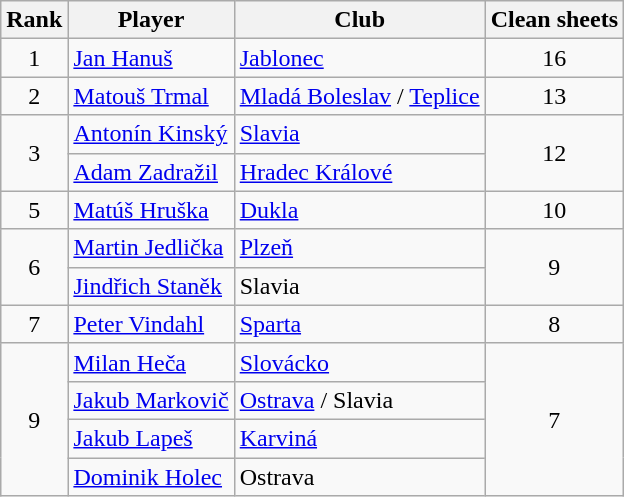<table class="wikitable" style="text-align:center">
<tr>
<th>Rank</th>
<th>Player</th>
<th>Club</th>
<th>Clean sheets</th>
</tr>
<tr>
<td>1</td>
<td align="left"> <a href='#'>Jan Hanuš</a></td>
<td align="left"><a href='#'>Jablonec</a></td>
<td>16</td>
</tr>
<tr>
<td>2</td>
<td align="left"> <a href='#'>Matouš Trmal</a></td>
<td align="left"><a href='#'>Mladá Boleslav</a> / <a href='#'>Teplice</a></td>
<td>13</td>
</tr>
<tr>
<td rowspan=2>3</td>
<td align="left"> <a href='#'>Antonín Kinský</a></td>
<td align="left"><a href='#'>Slavia</a></td>
<td rowspan=2>12</td>
</tr>
<tr>
<td align="left"> <a href='#'>Adam Zadražil</a></td>
<td align="left"><a href='#'>Hradec Králové</a></td>
</tr>
<tr>
<td>5</td>
<td align="left"> <a href='#'>Matúš Hruška</a></td>
<td align="left"><a href='#'>Dukla</a></td>
<td>10</td>
</tr>
<tr>
<td rowspan=2>6</td>
<td align="left"> <a href='#'>Martin Jedlička</a></td>
<td align="left"><a href='#'>Plzeň</a></td>
<td rowspan=2>9</td>
</tr>
<tr>
<td align="left"> <a href='#'>Jindřich Staněk</a></td>
<td align="left">Slavia</td>
</tr>
<tr>
<td>7</td>
<td align="left"> <a href='#'>Peter Vindahl</a></td>
<td align="left"><a href='#'>Sparta</a></td>
<td>8</td>
</tr>
<tr>
<td rowspan=4>9</td>
<td align="left"> <a href='#'>Milan Heča</a></td>
<td align="left"><a href='#'>Slovácko</a></td>
<td rowspan=4>7</td>
</tr>
<tr>
<td align="left"> <a href='#'>Jakub Markovič</a></td>
<td align="left"><a href='#'>Ostrava</a> / Slavia</td>
</tr>
<tr>
<td align="left"> <a href='#'>Jakub Lapeš</a></td>
<td align="left"><a href='#'>Karviná</a></td>
</tr>
<tr>
<td align="left"> <a href='#'>Dominik Holec</a></td>
<td align="left">Ostrava</td>
</tr>
</table>
